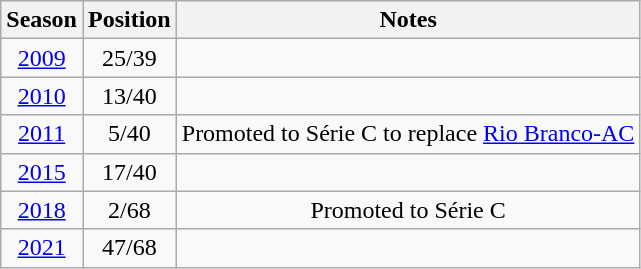<table class="wikitable" style="text-align:center;">
<tr>
<th>Season</th>
<th>Position</th>
<th>Notes</th>
</tr>
<tr>
<td><a href='#'>2009</a></td>
<td>25/39</td>
<td></td>
</tr>
<tr>
<td><a href='#'>2010</a></td>
<td>13/40</td>
<td></td>
</tr>
<tr>
<td><a href='#'>2011</a></td>
<td>5/40</td>
<td>Promoted to Série C to replace <a href='#'>Rio Branco-AC</a></td>
</tr>
<tr>
<td><a href='#'>2015</a></td>
<td>17/40</td>
<td></td>
</tr>
<tr>
<td><a href='#'>2018</a></td>
<td>2/68</td>
<td>Promoted to Série C</td>
</tr>
<tr>
<td><a href='#'>2021</a></td>
<td>47/68</td>
<td></td>
</tr>
</table>
